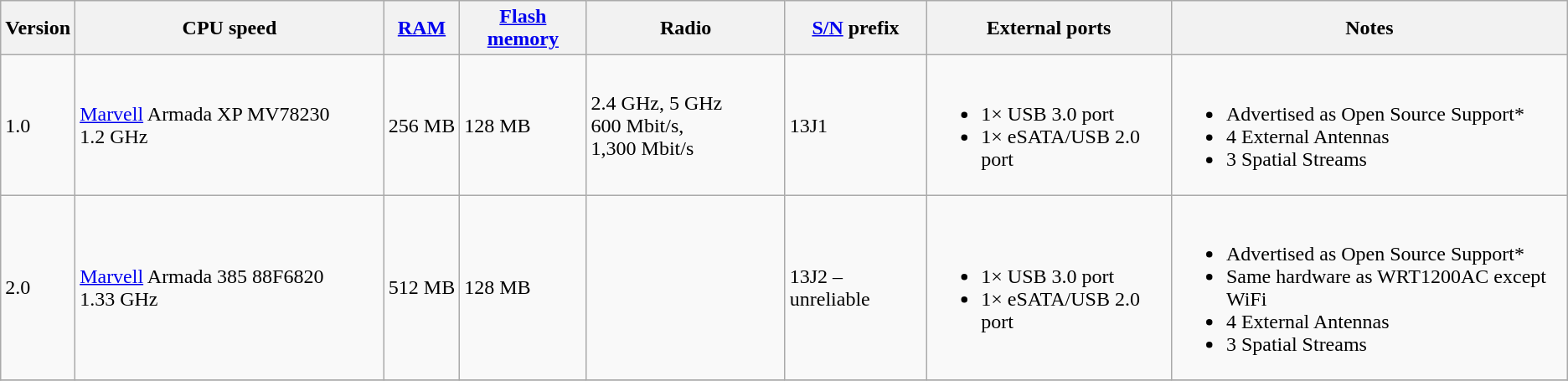<table class="wikitable">
<tr>
<th>Version</th>
<th>CPU speed</th>
<th><a href='#'>RAM</a></th>
<th><a href='#'>Flash memory</a></th>
<th>Radio</th>
<th><a href='#'>S/N</a> prefix</th>
<th>External ports</th>
<th>Notes</th>
</tr>
<tr>
<td>1.0</td>
<td><a href='#'>Marvell</a> Armada XP MV78230 1.2 GHz</td>
<td>256 MB</td>
<td>128 MB</td>
<td>2.4 GHz, 5 GHz<br>600 Mbit/s, 1,300 Mbit/s</td>
<td>13J1</td>
<td><br><ul><li>1× USB 3.0 port</li><li>1× eSATA/USB 2.0 port</li></ul></td>
<td><br><ul><li>Advertised as Open Source Support*</li><li>4 External Antennas</li><li>3 Spatial Streams</li></ul></td>
</tr>
<tr>
<td>2.0</td>
<td><a href='#'>Marvell</a> Armada 385 88F6820 1.33 GHz</td>
<td>512 MB</td>
<td>128 MB</td>
<td></td>
<td>13J2 – unreliable</td>
<td><br><ul><li>1× USB 3.0 port</li><li>1× eSATA/USB 2.0 port</li></ul></td>
<td><br><ul><li>Advertised as Open Source Support*</li><li>Same hardware as WRT1200AC except WiFi</li><li>4 External Antennas</li><li>3 Spatial Streams</li></ul></td>
</tr>
<tr>
</tr>
</table>
